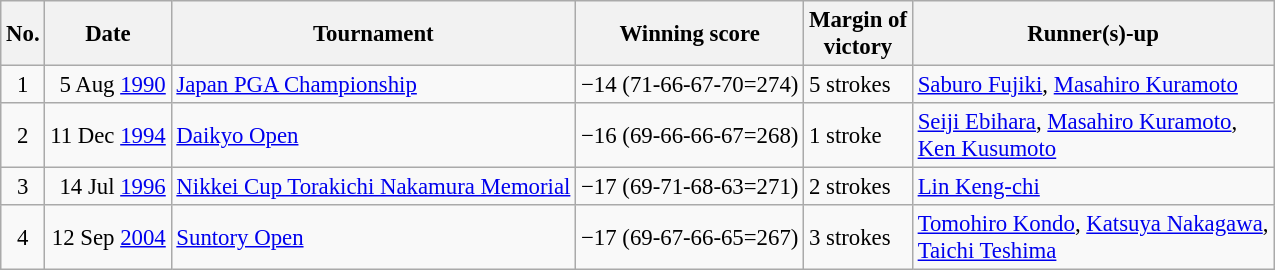<table class="wikitable" style="font-size:95%;">
<tr>
<th>No.</th>
<th>Date</th>
<th>Tournament</th>
<th>Winning score</th>
<th>Margin of<br>victory</th>
<th>Runner(s)-up</th>
</tr>
<tr>
<td align=center>1</td>
<td align=right>5 Aug <a href='#'>1990</a></td>
<td><a href='#'>Japan PGA Championship</a></td>
<td>−14 (71-66-67-70=274)</td>
<td>5 strokes</td>
<td> <a href='#'>Saburo Fujiki</a>,  <a href='#'>Masahiro Kuramoto</a></td>
</tr>
<tr>
<td align=center>2</td>
<td align=right>11 Dec <a href='#'>1994</a></td>
<td><a href='#'>Daikyo Open</a></td>
<td>−16 (69-66-66-67=268)</td>
<td>1 stroke</td>
<td> <a href='#'>Seiji Ebihara</a>,  <a href='#'>Masahiro Kuramoto</a>,<br> <a href='#'>Ken Kusumoto</a></td>
</tr>
<tr>
<td align=center>3</td>
<td align=right>14 Jul <a href='#'>1996</a></td>
<td><a href='#'>Nikkei Cup Torakichi Nakamura Memorial</a></td>
<td>−17 (69-71-68-63=271)</td>
<td>2 strokes</td>
<td> <a href='#'>Lin Keng-chi</a></td>
</tr>
<tr>
<td align=center>4</td>
<td align=right>12 Sep <a href='#'>2004</a></td>
<td><a href='#'>Suntory Open</a></td>
<td>−17 (69-67-66-65=267)</td>
<td>3 strokes</td>
<td> <a href='#'>Tomohiro Kondo</a>,  <a href='#'>Katsuya Nakagawa</a>,<br> <a href='#'>Taichi Teshima</a></td>
</tr>
</table>
